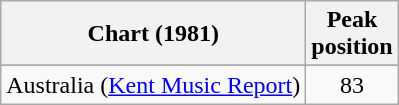<table class="wikitable sortable">
<tr>
<th align="left">Chart (1981)</th>
<th align="center">Peak<br>position</th>
</tr>
<tr>
</tr>
<tr>
</tr>
<tr>
</tr>
<tr>
</tr>
<tr>
</tr>
<tr>
</tr>
<tr>
<td>Australia (<a href='#'>Kent Music Report</a>)</td>
<td align="center">83</td>
</tr>
</table>
